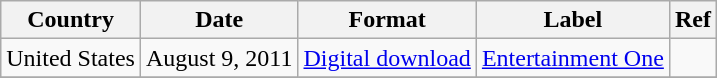<table class="wikitable">
<tr>
<th>Country</th>
<th>Date</th>
<th>Format</th>
<th>Label</th>
<th>Ref</th>
</tr>
<tr>
<td>United States</td>
<td rowspan="1">August 9, 2011</td>
<td rowspan="1"><a href='#'>Digital download</a></td>
<td rowspan="1"><a href='#'>Entertainment One</a></td>
<td></td>
</tr>
<tr>
</tr>
</table>
